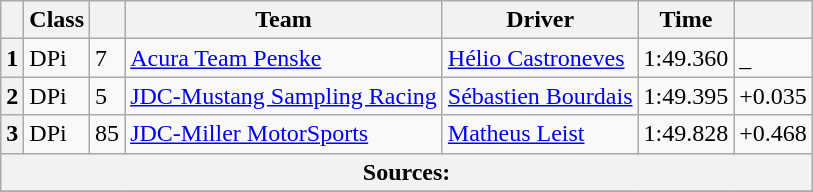<table class="wikitable">
<tr>
<th scope="col"></th>
<th scope="col">Class</th>
<th scope="col"></th>
<th scope="col">Team</th>
<th scope="col">Driver</th>
<th scope="col">Time</th>
<th scope="col"></th>
</tr>
<tr>
<th scope="row">1</th>
<td>DPi</td>
<td>7</td>
<td><a href='#'>Acura Team Penske</a></td>
<td><a href='#'>Hélio Castroneves</a></td>
<td>1:49.360</td>
<td>_</td>
</tr>
<tr>
<th scope="row">2</th>
<td>DPi</td>
<td>5</td>
<td><a href='#'>JDC-Mustang Sampling Racing</a></td>
<td><a href='#'>Sébastien Bourdais</a></td>
<td>1:49.395</td>
<td>+0.035</td>
</tr>
<tr>
<th scope="row">3</th>
<td>DPi</td>
<td>85</td>
<td><a href='#'>JDC-Miller MotorSports</a></td>
<td><a href='#'>Matheus Leist</a></td>
<td>1:49.828</td>
<td>+0.468</td>
</tr>
<tr>
<th colspan="7">Sources:</th>
</tr>
<tr>
</tr>
</table>
